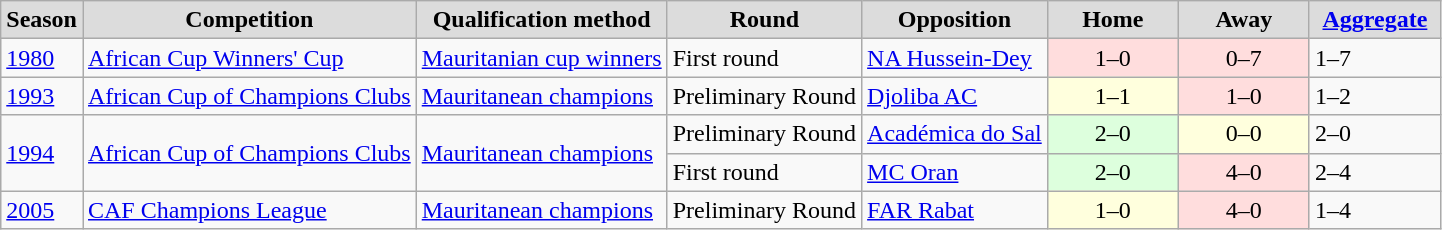<table class="sortable plainrowheaders wikitable">
<tr>
<th style="background:#DCDCDC">Season</th>
<th style="background:#DCDCDC">Competition</th>
<th style="background:#DCDCDC">Qualification method</th>
<th style="background:#DCDCDC">Round</th>
<th style="background:#DCDCDC">Opposition</th>
<th width="80" style="background:#DCDCDC">Home</th>
<th width="80" style="background:#DCDCDC">Away</th>
<th width="80" style="background:#DCDCDC"><a href='#'>Aggregate</a></th>
</tr>
<tr>
<td><a href='#'>1980</a></td>
<td><a href='#'>African Cup Winners' Cup</a></td>
<td><a href='#'>Mauritanian cup winners</a></td>
<td align=left>First round</td>
<td align=left> <a href='#'>NA Hussein-Dey</a></td>
<td style="background:#fdd; text-align:center">1–0</td>
<td style="background:#fdd; text-align:center">0–7</td>
<td>1–7</td>
</tr>
<tr>
<td><a href='#'>1993</a></td>
<td><a href='#'>African Cup of Champions Clubs</a></td>
<td><a href='#'>Mauritanean champions</a></td>
<td align=left>Preliminary Round</td>
<td align=left> <a href='#'>Djoliba AC</a></td>
<td style="background:#ffd; text-align:center">1–1</td>
<td style="background:#fdd; text-align:center">1–0</td>
<td>1–2</td>
</tr>
<tr>
<td rowspan=2><a href='#'>1994</a></td>
<td rowspan=2><a href='#'>African Cup of Champions Clubs</a></td>
<td rowspan=2><a href='#'>Mauritanean champions</a></td>
<td align=left>Preliminary Round</td>
<td align=left> <a href='#'>Académica do Sal</a></td>
<td style="background:#dfd; text-align:center">2–0</td>
<td style="background:#ffd; text-align:center">0–0</td>
<td>2–0</td>
</tr>
<tr>
<td align=left>First round</td>
<td align=left> <a href='#'>MC Oran</a></td>
<td style="background:#dfd; text-align:center">2–0</td>
<td style="background:#fdd; text-align:center">4–0</td>
<td>2–4</td>
</tr>
<tr>
<td><a href='#'>2005</a></td>
<td><a href='#'>CAF Champions League</a></td>
<td><a href='#'>Mauritanean champions</a></td>
<td align=left>Preliminary Round</td>
<td align=left> <a href='#'>FAR Rabat</a></td>
<td style="background:#ffd; text-align:center">1–0</td>
<td style="background:#fdd; text-align:center">4–0</td>
<td>1–4</td>
</tr>
</table>
